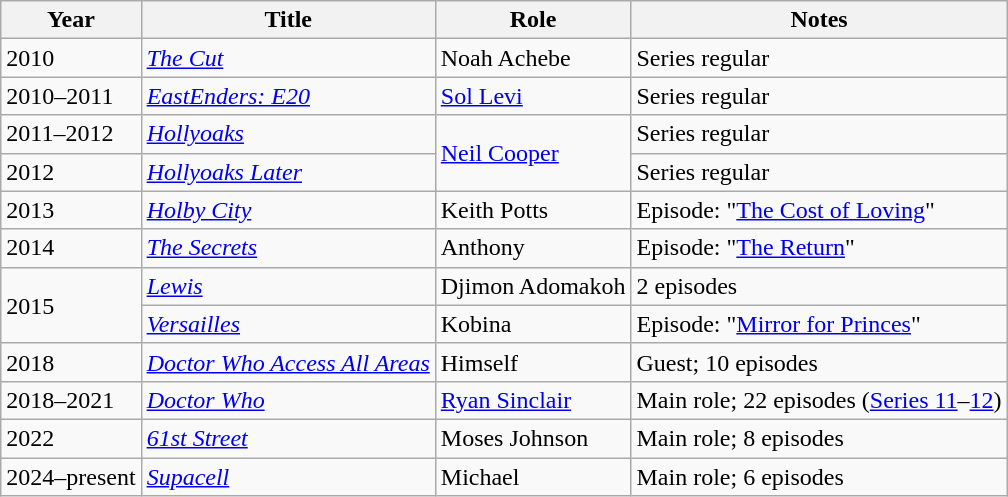<table class="wikitable sortable">
<tr>
<th>Year</th>
<th>Title</th>
<th>Role</th>
<th class="unsortable">Notes</th>
</tr>
<tr>
<td>2010</td>
<td><em><a href='#'>The Cut</a></em></td>
<td>Noah Achebe</td>
<td>Series regular</td>
</tr>
<tr>
<td>2010–2011</td>
<td><em><a href='#'>EastEnders: E20</a></em></td>
<td><a href='#'>Sol Levi</a></td>
<td>Series regular</td>
</tr>
<tr>
<td>2011–2012</td>
<td><em><a href='#'>Hollyoaks</a></em></td>
<td rowspan=2><a href='#'>Neil Cooper</a></td>
<td>Series regular</td>
</tr>
<tr>
<td>2012</td>
<td><em><a href='#'>Hollyoaks Later</a></em></td>
<td>Series regular</td>
</tr>
<tr>
<td>2013</td>
<td><em><a href='#'>Holby City</a></em></td>
<td>Keith Potts</td>
<td>Episode: "<a href='#'>The Cost of Loving</a>"</td>
</tr>
<tr>
<td>2014</td>
<td><em><a href='#'>The Secrets</a></em></td>
<td>Anthony</td>
<td>Episode: "<a href='#'>The Return</a>"</td>
</tr>
<tr>
<td rowspan=2>2015</td>
<td><em><a href='#'>Lewis</a></em></td>
<td>Djimon Adomakoh</td>
<td>2 episodes</td>
</tr>
<tr>
<td><em><a href='#'>Versailles</a></em></td>
<td>Kobina</td>
<td>Episode: "<a href='#'>Mirror for Princes</a>"</td>
</tr>
<tr>
<td>2018</td>
<td><em><a href='#'>Doctor Who Access All Areas</a></em></td>
<td>Himself</td>
<td>Guest; 10 episodes</td>
</tr>
<tr>
<td>2018–2021</td>
<td><em><a href='#'>Doctor Who</a></em></td>
<td><a href='#'>Ryan Sinclair</a></td>
<td>Main role; 22 episodes (<a href='#'>Series 11</a>–<a href='#'>12</a>)</td>
</tr>
<tr>
<td>2022</td>
<td><em><a href='#'>61st Street</a></em></td>
<td>Moses Johnson</td>
<td>Main role; 8 episodes</td>
</tr>
<tr>
<td>2024–present</td>
<td><em><a href='#'>Supacell</a></em></td>
<td>Michael</td>
<td>Main role; 6 episodes</td>
</tr>
</table>
